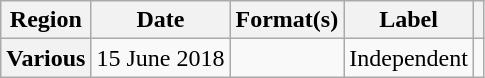<table class="wikitable plainrowheaders">
<tr>
<th scope="col">Region</th>
<th scope="col">Date</th>
<th scope="col">Format(s)</th>
<th scope="col">Label</th>
<th scope="col"></th>
</tr>
<tr>
<th scope="row">Various</th>
<td>15 June 2018</td>
<td></td>
<td>Independent</td>
<td></td>
</tr>
</table>
